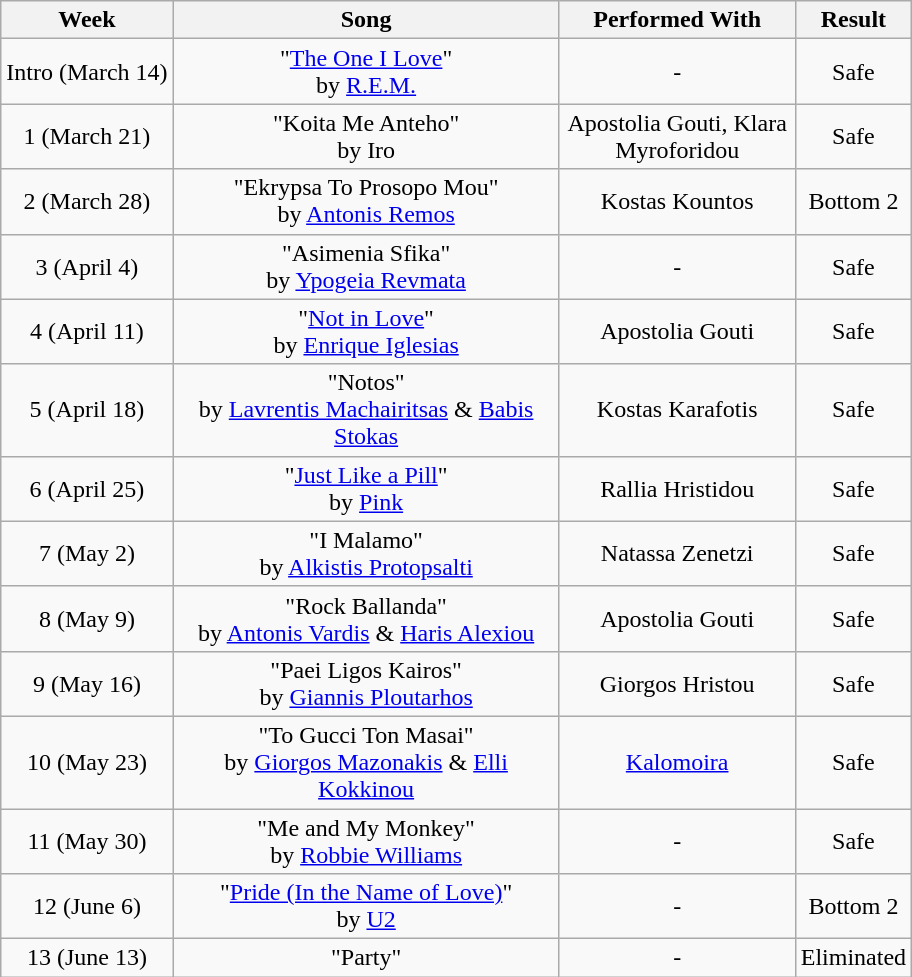<table class="wikitable">
<tr>
<th>Week</th>
<th>Song</th>
<th>Performed With</th>
<th>Result</th>
</tr>
<tr>
<td align="center">Intro (March 14)</td>
<td align="center" width="250px">"<a href='#'>The One I Love</a>"<br>by <a href='#'>R.E.M.</a></td>
<td align="center" width="150px">-</td>
<td align="center">Safe</td>
</tr>
<tr>
<td align="center">1 (March 21)</td>
<td align="center">"Koita Me Anteho"<br>by Iro</td>
<td align="center">Apostolia Gouti, Klara Myroforidou</td>
<td align="center">Safe</td>
</tr>
<tr>
<td align="center">2 (March 28)</td>
<td align="center">"Ekrypsa To Prosopo Mou"<br>by <a href='#'>Antonis Remos</a></td>
<td align="center">Kostas Kountos</td>
<td align="center">Bottom 2</td>
</tr>
<tr>
<td align="center">3 (April 4)</td>
<td align="center">"Asimenia Sfika"<br>by <a href='#'>Ypogeia Revmata</a></td>
<td align="center">-</td>
<td align="center">Safe</td>
</tr>
<tr>
<td align="center">4 (April 11)</td>
<td align="center">"<a href='#'>Not in Love</a>"<br>by <a href='#'>Enrique Iglesias</a></td>
<td align="center">Apostolia Gouti</td>
<td align="center">Safe</td>
</tr>
<tr>
<td align="center">5 (April 18)</td>
<td align="center">"Notos"<br>by <a href='#'>Lavrentis Machairitsas</a> & <a href='#'>Babis Stokas</a></td>
<td align="center">Kostas Karafotis</td>
<td align="center">Safe</td>
</tr>
<tr>
<td align="center">6 (April 25)</td>
<td align="center">"<a href='#'>Just Like a Pill</a>"<br>by <a href='#'>Pink</a></td>
<td align="center">Rallia Hristidou</td>
<td align="center">Safe</td>
</tr>
<tr>
<td align="center">7 (May 2)</td>
<td align="center">"I Malamo"<br>by <a href='#'>Alkistis Protopsalti</a></td>
<td align="center">Natassa Zenetzi</td>
<td align="center">Safe</td>
</tr>
<tr>
<td align="center">8 (May 9)</td>
<td align="center">"Rock Ballanda"<br>by <a href='#'>Antonis Vardis</a> & <a href='#'>Haris Alexiou</a></td>
<td align="center">Apostolia Gouti</td>
<td align="center">Safe</td>
</tr>
<tr>
<td align="center">9 (May 16)</td>
<td align="center">"Paei Ligos Kairos"<br>by <a href='#'>Giannis Ploutarhos</a></td>
<td align="center">Giorgos Hristou</td>
<td align="center">Safe</td>
</tr>
<tr>
<td align="center">10 (May 23)</td>
<td align="center">"To Gucci Ton Masai"<br>by <a href='#'>Giorgos Mazonakis</a> & <a href='#'>Elli Kokkinou</a></td>
<td align="center"><a href='#'>Kalomoira</a></td>
<td align="center">Safe</td>
</tr>
<tr>
<td align="center">11 (May 30)</td>
<td align="center">"Me and My Monkey"<br>by <a href='#'>Robbie Williams</a></td>
<td align="center">-</td>
<td align="center">Safe</td>
</tr>
<tr>
<td align="center">12 (June 6)</td>
<td align="center">"<a href='#'>Pride (In the Name of Love)</a>"<br>by <a href='#'>U2</a></td>
<td align="center">-</td>
<td align="center">Bottom 2</td>
</tr>
<tr>
<td align="center">13 (June 13)</td>
<td align="center">"Party"</td>
<td align="center">-</td>
<td align="center">Eliminated</td>
</tr>
</table>
